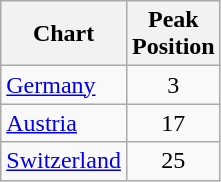<table class="wikitable sortable">
<tr>
<th>Chart</th>
<th>Peak<br>Position</th>
</tr>
<tr>
<td><a href='#'>Germany</a></td>
<td align="center">3</td>
</tr>
<tr>
<td><a href='#'>Austria</a></td>
<td align="center">17</td>
</tr>
<tr>
<td><a href='#'>Switzerland</a></td>
<td align="center">25</td>
</tr>
</table>
